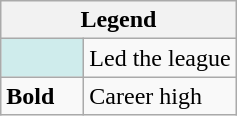<table class="wikitable">
<tr>
<th colspan="2">Legend</th>
</tr>
<tr>
<td style="background:#cfecec; width:3em;"></td>
<td>Led the league</td>
</tr>
<tr>
<td><strong>Bold</strong></td>
<td>Career high</td>
</tr>
</table>
